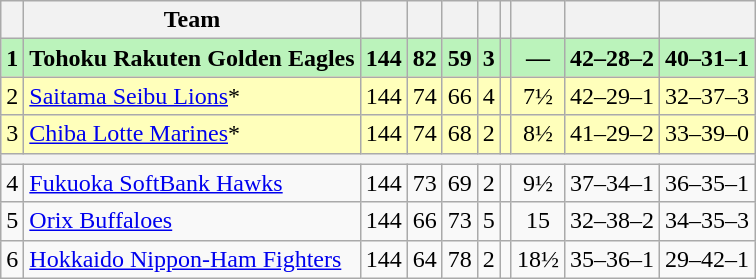<table class="wikitable plainrowheaders" style="text-align:center;">
<tr>
<th scope="col"></th>
<th scope="col">Team</th>
<th scope="col"></th>
<th scope="col"></th>
<th scope="col"></th>
<th scope="col"><a href='#'></a></th>
<th scope="col"><a href='#'></a></th>
<th scope="col"></th>
<th scope="col"></th>
<th scope="col"></th>
</tr>
<tr style="background: #BBF3BB">
<td><strong>1</strong></td>
<td style="text-align:left;"><strong>Tohoku Rakuten Golden Eagles</strong></td>
<td><strong>144</strong></td>
<td><strong>82</strong></td>
<td><strong>59</strong></td>
<td><strong>3</strong></td>
<td><strong></strong></td>
<td><strong>—</strong></td>
<td><strong>42–28–2</strong></td>
<td><strong>40–31–1</strong></td>
</tr>
<tr style="background: #FFFFBB">
<td>2</td>
<td style="text-align:left;"><a href='#'>Saitama Seibu Lions</a>*</td>
<td>144</td>
<td>74</td>
<td>66</td>
<td>4</td>
<td></td>
<td>7½</td>
<td>42–29–1</td>
<td>32–37–3</td>
</tr>
<tr style="background: #FFFFBB">
<td>3</td>
<td style="text-align:left;"><a href='#'>Chiba Lotte Marines</a>*</td>
<td>144</td>
<td>74</td>
<td>68</td>
<td>2</td>
<td></td>
<td>8½</td>
<td>41–29–2</td>
<td>33–39–0</td>
</tr>
<tr>
<th colspan="10"></th>
</tr>
<tr>
<td>4</td>
<td style="text-align:left;"><a href='#'>Fukuoka SoftBank Hawks</a></td>
<td>144</td>
<td>73</td>
<td>69</td>
<td>2</td>
<td></td>
<td>9½</td>
<td>37–34–1</td>
<td>36–35–1</td>
</tr>
<tr>
<td>5</td>
<td style="text-align:left;"><a href='#'>Orix Buffaloes</a></td>
<td>144</td>
<td>66</td>
<td>73</td>
<td>5</td>
<td></td>
<td>15</td>
<td>32–38–2</td>
<td>34–35–3</td>
</tr>
<tr>
<td>6</td>
<td style="text-align:left;"><a href='#'>Hokkaido Nippon-Ham Fighters</a></td>
<td>144</td>
<td>64</td>
<td>78</td>
<td>2</td>
<td></td>
<td>18½</td>
<td>35–36–1</td>
<td>29–42–1</td>
</tr>
</table>
